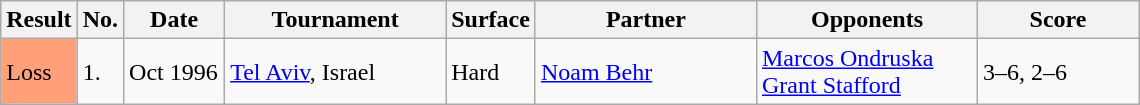<table class="sortable wikitable">
<tr>
<th style="width:40px">Result</th>
<th style="width:20px">No.</th>
<th style="width:60px">Date</th>
<th style="width:140px">Tournament</th>
<th style="width:50px">Surface</th>
<th style="width:140px">Partner</th>
<th style="width:140px">Opponents</th>
<th style="width:100px" class="unsortable">Score</th>
</tr>
<tr>
<td style="background:#ffa07a;">Loss</td>
<td>1.</td>
<td>Oct 1996</td>
<td><a href='#'>Tel Aviv</a>, Israel</td>
<td>Hard</td>
<td> <a href='#'>Noam Behr</a></td>
<td> <a href='#'>Marcos Ondruska</a><br> <a href='#'>Grant Stafford</a></td>
<td>3–6, 2–6</td>
</tr>
</table>
